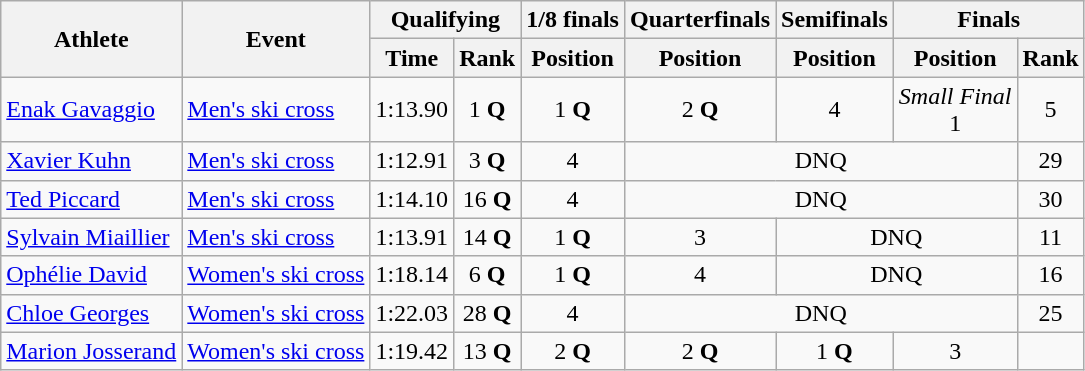<table class="wikitable">
<tr>
<th rowspan="2">Athlete</th>
<th rowspan="2">Event</th>
<th colspan="2">Qualifying</th>
<th>1/8 finals</th>
<th>Quarterfinals</th>
<th>Semifinals</th>
<th colspan=2>Finals</th>
</tr>
<tr>
<th>Time</th>
<th>Rank</th>
<th>Position</th>
<th>Position</th>
<th>Position</th>
<th>Position</th>
<th>Rank</th>
</tr>
<tr>
<td><a href='#'>Enak Gavaggio</a></td>
<td><a href='#'>Men's ski cross</a></td>
<td align="center">1:13.90</td>
<td align="center">1 <strong>Q</strong></td>
<td align="center">1 <strong>Q</strong></td>
<td align="center">2 <strong>Q</strong></td>
<td align="center">4</td>
<td align="center"><em>Small Final</em><br> 1</td>
<td align="center">5</td>
</tr>
<tr>
<td><a href='#'>Xavier Kuhn</a></td>
<td><a href='#'>Men's ski cross</a></td>
<td align="center">1:12.91</td>
<td align="center">3 <strong>Q</strong></td>
<td align="center">4</td>
<td colspan=3 align="center">DNQ</td>
<td align="center">29</td>
</tr>
<tr>
<td><a href='#'>Ted Piccard</a></td>
<td><a href='#'>Men's ski cross</a></td>
<td align="center">1:14.10</td>
<td align="center">16 <strong>Q</strong></td>
<td align="center">4</td>
<td colspan=3 align="center">DNQ</td>
<td align="center">30</td>
</tr>
<tr>
<td><a href='#'>Sylvain Miaillier</a></td>
<td><a href='#'>Men's ski cross</a></td>
<td align="center">1:13.91</td>
<td align="center">14 <strong>Q</strong></td>
<td align="center">1 <strong>Q</strong></td>
<td align="center">3</td>
<td colspan=2 align="center">DNQ</td>
<td align="center">11</td>
</tr>
<tr>
<td><a href='#'>Ophélie David</a></td>
<td><a href='#'>Women's ski cross</a></td>
<td align="center">1:18.14</td>
<td align="center">6 <strong>Q</strong></td>
<td align="center">1 <strong>Q</strong></td>
<td align="center">4</td>
<td colspan=2 align="center">DNQ</td>
<td align="center">16</td>
</tr>
<tr>
<td><a href='#'>Chloe Georges</a></td>
<td><a href='#'>Women's ski cross</a></td>
<td align="center">1:22.03</td>
<td align="center">28 <strong>Q</strong></td>
<td align="center">4</td>
<td colspan=3 align="center">DNQ</td>
<td align="center">25</td>
</tr>
<tr>
<td><a href='#'>Marion Josserand</a></td>
<td><a href='#'>Women's ski cross</a></td>
<td align="center">1:19.42</td>
<td align="center">13 <strong>Q</strong></td>
<td align="center">2 <strong>Q</strong></td>
<td align="center">2 <strong>Q</strong></td>
<td align="center">1 <strong>Q</strong></td>
<td align="center">3</td>
<td align="center"></td>
</tr>
</table>
